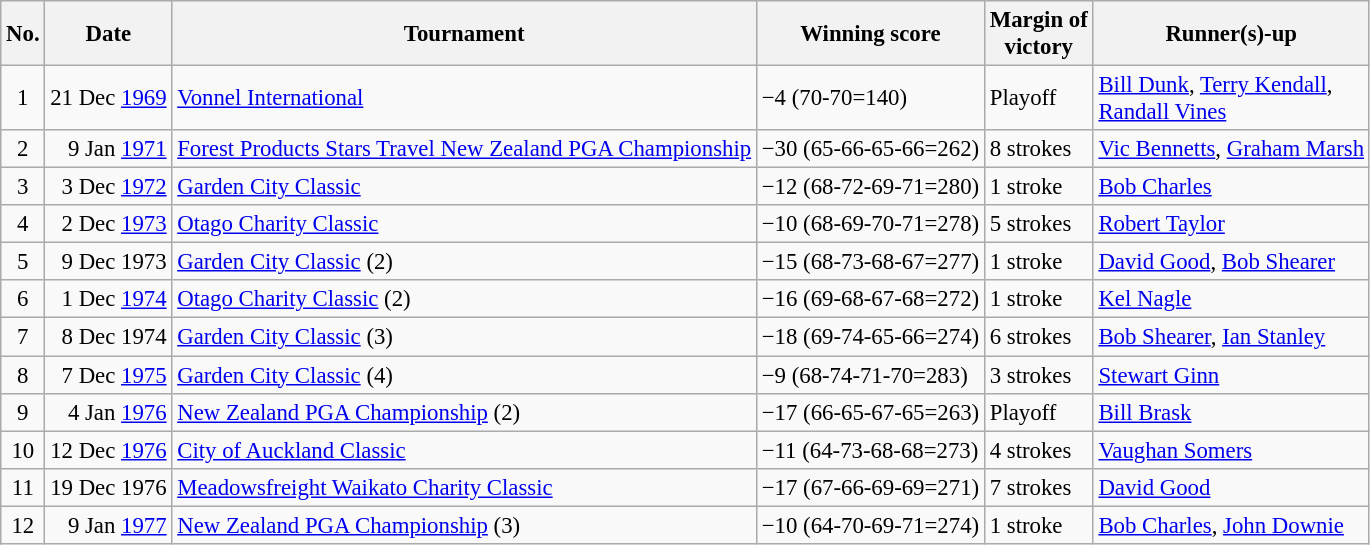<table class="wikitable" style="font-size:95%;">
<tr>
<th>No.</th>
<th>Date</th>
<th>Tournament</th>
<th>Winning score</th>
<th>Margin of<br>victory</th>
<th>Runner(s)-up</th>
</tr>
<tr>
<td align=center>1</td>
<td align=right>21 Dec <a href='#'>1969</a></td>
<td><a href='#'>Vonnel International</a></td>
<td>−4 (70-70=140)</td>
<td>Playoff</td>
<td> <a href='#'>Bill Dunk</a>,  <a href='#'>Terry Kendall</a>,<br> <a href='#'>Randall Vines</a></td>
</tr>
<tr>
<td align=center>2</td>
<td align=right>9 Jan <a href='#'>1971</a></td>
<td><a href='#'>Forest Products Stars Travel New Zealand PGA Championship</a></td>
<td>−30 (65-66-65-66=262)</td>
<td>8 strokes</td>
<td> <a href='#'>Vic Bennetts</a>,  <a href='#'>Graham Marsh</a></td>
</tr>
<tr>
<td align=center>3</td>
<td align=right>3 Dec <a href='#'>1972</a></td>
<td><a href='#'>Garden City Classic</a></td>
<td>−12 (68-72-69-71=280)</td>
<td>1 stroke</td>
<td> <a href='#'>Bob Charles</a></td>
</tr>
<tr>
<td align=center>4</td>
<td align=right>2 Dec <a href='#'>1973</a></td>
<td><a href='#'>Otago Charity Classic</a></td>
<td>−10 (68-69-70-71=278)</td>
<td>5 strokes</td>
<td> <a href='#'>Robert Taylor</a></td>
</tr>
<tr>
<td align=center>5</td>
<td align=right>9 Dec 1973</td>
<td><a href='#'>Garden City Classic</a> (2)</td>
<td>−15 (68-73-68-67=277)</td>
<td>1 stroke</td>
<td> <a href='#'>David Good</a>,  <a href='#'>Bob Shearer</a></td>
</tr>
<tr>
<td align=center>6</td>
<td align=right>1 Dec <a href='#'>1974</a></td>
<td><a href='#'>Otago Charity Classic</a> (2)</td>
<td>−16 (69-68-67-68=272)</td>
<td>1 stroke</td>
<td> <a href='#'>Kel Nagle</a></td>
</tr>
<tr>
<td align=center>7</td>
<td align=right>8 Dec 1974</td>
<td><a href='#'>Garden City Classic</a> (3)</td>
<td>−18 (69-74-65-66=274)</td>
<td>6 strokes</td>
<td> <a href='#'>Bob Shearer</a>,  <a href='#'>Ian Stanley</a></td>
</tr>
<tr>
<td align=center>8</td>
<td align=right>7 Dec <a href='#'>1975</a></td>
<td><a href='#'>Garden City Classic</a> (4)</td>
<td>−9 (68-74-71-70=283)</td>
<td>3 strokes</td>
<td> <a href='#'>Stewart Ginn</a></td>
</tr>
<tr>
<td align=center>9</td>
<td align=right>4 Jan <a href='#'>1976</a></td>
<td><a href='#'>New Zealand PGA Championship</a> (2)</td>
<td>−17 (66-65-67-65=263)</td>
<td>Playoff</td>
<td> <a href='#'>Bill Brask</a></td>
</tr>
<tr>
<td align=center>10</td>
<td align=right>12 Dec <a href='#'>1976</a></td>
<td><a href='#'>City of Auckland Classic</a></td>
<td>−11 (64-73-68-68=273)</td>
<td>4 strokes</td>
<td> <a href='#'>Vaughan Somers</a></td>
</tr>
<tr>
<td align=center>11</td>
<td align=right>19 Dec 1976</td>
<td><a href='#'>Meadowsfreight Waikato Charity Classic</a></td>
<td>−17 (67-66-69-69=271)</td>
<td>7 strokes</td>
<td> <a href='#'>David Good</a></td>
</tr>
<tr>
<td align=center>12</td>
<td align=right>9 Jan <a href='#'>1977</a></td>
<td><a href='#'>New Zealand PGA Championship</a> (3)</td>
<td>−10 (64-70-69-71=274)</td>
<td>1 stroke</td>
<td> <a href='#'>Bob Charles</a>,  <a href='#'>John Downie</a></td>
</tr>
</table>
